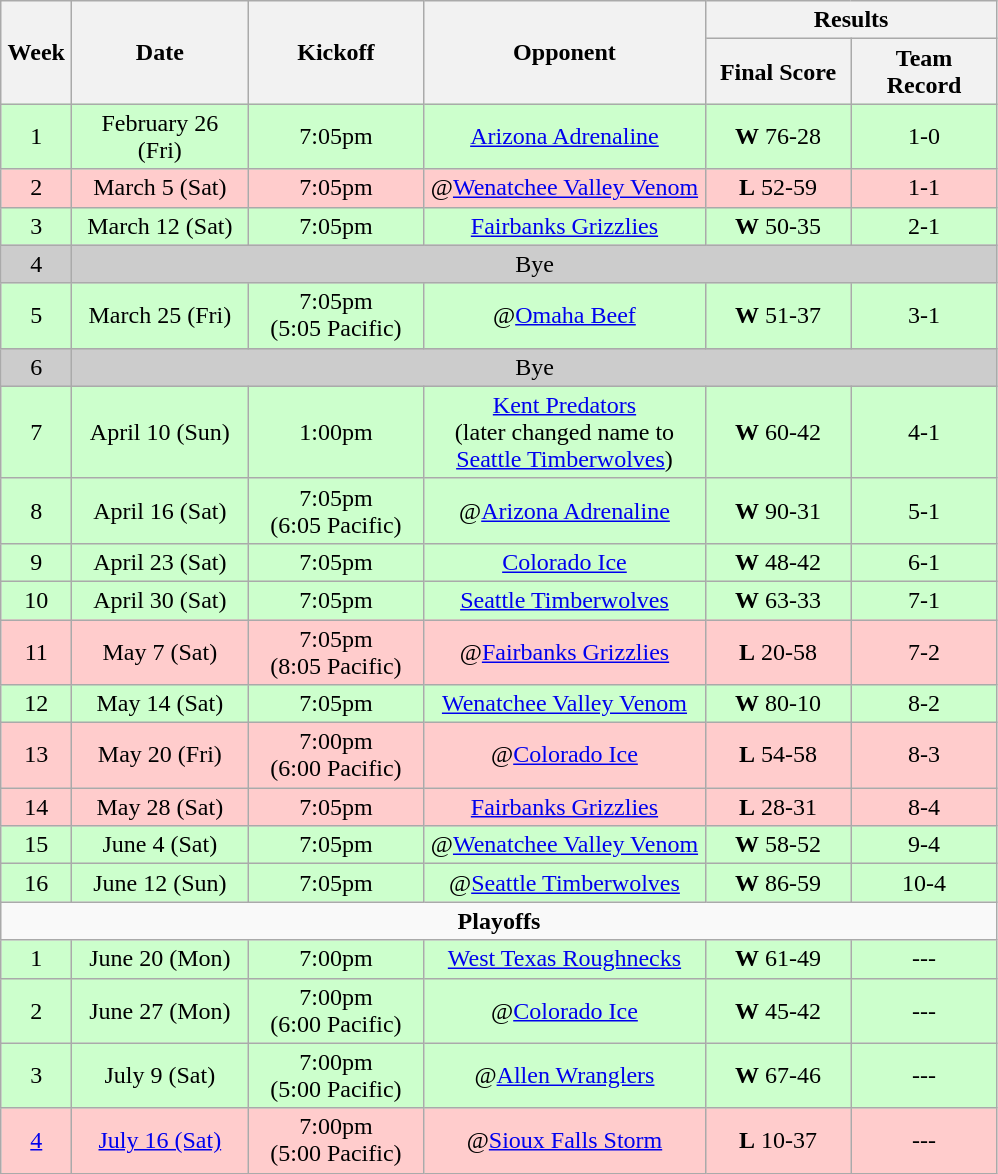<table class="wikitable">
<tr>
<th rowspan="2" width="40">Week</th>
<th rowspan="2" width="110">Date</th>
<th rowspan="2" width="110">Kickoff</th>
<th rowspan="2" width="180">Opponent</th>
<th colspan="2" width="180">Results</th>
</tr>
<tr>
<th width="90">Final Score</th>
<th width="90">Team Record</th>
</tr>
<tr align="center" bgcolor="#CCFFCC">
<td align="center">1</td>
<td align="center">February 26 (Fri)</td>
<td align="center">7:05pm</td>
<td align="center"><a href='#'>Arizona Adrenaline</a></td>
<td align="center"><strong>W</strong> 76-28</td>
<td align="center">1-0</td>
</tr>
<tr align="center" bgcolor="#FFCCCC">
<td align="center">2</td>
<td align="center">March 5 (Sat)</td>
<td align="center">7:05pm</td>
<td align="center">@<a href='#'>Wenatchee Valley Venom</a></td>
<td align="center"><strong>L</strong> 52-59</td>
<td align="center">1-1</td>
</tr>
<tr align="center" bgcolor="#CCFFCC">
<td align="center">3</td>
<td align="center">March 12 (Sat)</td>
<td align="center">7:05pm</td>
<td align="center"><a href='#'>Fairbanks Grizzlies</a></td>
<td align="center"><strong>W</strong> 50-35</td>
<td align="center">2-1</td>
</tr>
<tr align="center" bgcolor="#CCCCCC">
<td align="center">4</td>
<td colSpan=5 align="center">Bye</td>
</tr>
<tr align="center" bgcolor="#CCFFCC">
<td align="center">5</td>
<td align="center">March 25 (Fri)</td>
<td align="center">7:05pm<br>(5:05 Pacific)</td>
<td align="center">@<a href='#'>Omaha Beef</a></td>
<td align="center"><strong>W</strong> 51-37</td>
<td align="center">3-1</td>
</tr>
<tr align="center" bgcolor="#CCCCCC">
<td align="center">6</td>
<td colSpan=5 align="center">Bye</td>
</tr>
<tr align="center" bgcolor="#CCFFCC">
<td align="center">7</td>
<td align="center">April 10 (Sun)</td>
<td align="center">1:00pm</td>
<td align="center"><a href='#'>Kent Predators</a><br>(later changed name to <a href='#'>Seattle Timberwolves</a>)</td>
<td align="center"><strong>W</strong> 60-42</td>
<td align="center">4-1</td>
</tr>
<tr align="center" bgcolor="#CCFFCC">
<td align="center">8</td>
<td align="center">April 16 (Sat)</td>
<td align="center">7:05pm<br>(6:05 Pacific)</td>
<td align="center">@<a href='#'>Arizona Adrenaline</a></td>
<td align="center"><strong>W</strong> 90-31</td>
<td align="center">5-1</td>
</tr>
<tr align="center" bgcolor="#CCFFCC">
<td align="center">9</td>
<td align="center">April 23 (Sat)</td>
<td align="center">7:05pm</td>
<td align="center"><a href='#'>Colorado Ice</a></td>
<td align="center"><strong>W</strong> 48-42</td>
<td align="center">6-1</td>
</tr>
<tr align="center" bgcolor="#CCFFCC">
<td align="center">10</td>
<td align="center">April 30 (Sat)</td>
<td align="center">7:05pm</td>
<td align="center"><a href='#'>Seattle Timberwolves</a></td>
<td align="center"><strong>W</strong> 63-33</td>
<td align="center">7-1</td>
</tr>
<tr align="center" bgcolor="#FFCCCC">
<td align="center">11</td>
<td align="center">May 7 (Sat)</td>
<td align="center">7:05pm<br>(8:05 Pacific)</td>
<td align="center">@<a href='#'>Fairbanks Grizzlies</a></td>
<td align="center"><strong>L</strong> 20-58</td>
<td align="center">7-2</td>
</tr>
<tr align="center" bgcolor="#CCFFCC">
<td align="center">12</td>
<td align="center">May 14 (Sat)</td>
<td align="center">7:05pm</td>
<td align="center"><a href='#'>Wenatchee Valley Venom</a></td>
<td align="center"><strong>W</strong> 80-10</td>
<td align="center">8-2</td>
</tr>
<tr align="center" bgcolor="#FFCCCC">
<td align="center">13</td>
<td align="center">May 20 (Fri)</td>
<td align="center">7:00pm<br>(6:00 Pacific)</td>
<td align="center">@<a href='#'>Colorado Ice</a></td>
<td align="center"><strong>L</strong> 54-58</td>
<td align="center">8-3</td>
</tr>
<tr align="center" bgcolor="#FFCCCC">
<td align="center">14</td>
<td align="center">May 28 (Sat)</td>
<td align="center">7:05pm</td>
<td align="center"><a href='#'>Fairbanks Grizzlies</a></td>
<td align="center"><strong>L</strong> 28-31</td>
<td align="center">8-4</td>
</tr>
<tr align="center" bgcolor="#CCFFCC">
<td align="center">15</td>
<td align="center">June 4 (Sat)</td>
<td align="center">7:05pm</td>
<td align="center">@<a href='#'>Wenatchee Valley Venom</a></td>
<td align="center"><strong>W</strong> 58-52</td>
<td align="center">9-4</td>
</tr>
<tr align="center" bgcolor="#CCFFCC">
<td align="center">16</td>
<td align="center">June 12 (Sun)</td>
<td align="center">7:05pm</td>
<td align="center">@<a href='#'>Seattle Timberwolves</a></td>
<td align="center"><strong>W</strong> 86-59</td>
<td align="center">10-4</td>
</tr>
<tr>
<td colSpan=6 align="center"><strong>Playoffs</strong></td>
</tr>
<tr align="center" bgcolor="#CCFFCC">
<td align="center">1</td>
<td align="center">June 20 (Mon)</td>
<td align="center">7:00pm</td>
<td align="center"><a href='#'>West Texas Roughnecks</a></td>
<td align="center"><strong>W</strong> 61-49</td>
<td align="center">---</td>
</tr>
<tr align="center" bgcolor="#CCFFCC">
<td align="center">2</td>
<td align="center">June 27 (Mon)</td>
<td align="center">7:00pm<br>(6:00 Pacific)</td>
<td align="center">@<a href='#'>Colorado Ice</a></td>
<td align="center"><strong>W</strong> 45-42</td>
<td align="center">---</td>
</tr>
<tr align="center" bgcolor="#CCFFCC">
<td align="center">3</td>
<td align="center">July 9 (Sat)</td>
<td align="center">7:00pm<br>(5:00 Pacific)</td>
<td align="center">@<a href='#'>Allen Wranglers</a></td>
<td align="center"><strong>W</strong> 67-46</td>
<td align="center">---</td>
</tr>
<tr align="center" bgcolor="#FFCCCC">
<td align="center"><a href='#'>4</a></td>
<td align="center"><a href='#'>July 16 (Sat)</a></td>
<td align="center">7:00pm<br>(5:00 Pacific)</td>
<td align="center">@<a href='#'>Sioux Falls Storm</a></td>
<td align="center"><strong>L</strong> 10-37</td>
<td align="center">---</td>
</tr>
</table>
